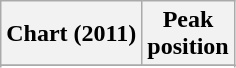<table class="wikitable sortable plainrowheaders">
<tr>
<th>Chart (2011)</th>
<th>Peak<br>position</th>
</tr>
<tr>
</tr>
<tr>
</tr>
<tr>
</tr>
<tr>
</tr>
<tr>
</tr>
<tr>
</tr>
<tr>
</tr>
<tr>
</tr>
</table>
